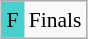<table class="wikitable" style="margin:0.5em auto; font-size:90%; line-height:1.25em;">
<tr>
<td bgcolor="#48D1CC" align=center>F</td>
<td>Finals</td>
</tr>
</table>
